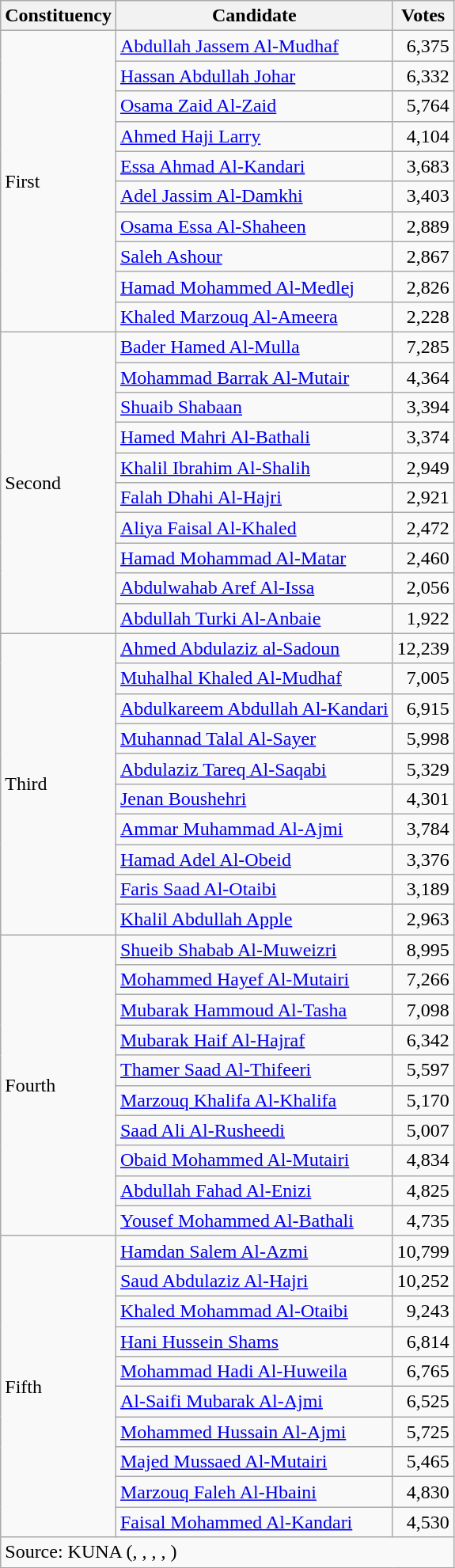<table class="wikitable" style="text-align:right">
<tr>
<th>Constituency</th>
<th>Candidate</th>
<th>Votes</th>
</tr>
<tr>
<td rowspan="10" align="left">First</td>
<td align="left"><a href='#'>Abdullah Jassem Al-Mudhaf</a></td>
<td>6,375</td>
</tr>
<tr>
<td align="left"><a href='#'>Hassan Abdullah Johar</a></td>
<td>6,332</td>
</tr>
<tr>
<td align="left"><a href='#'>Osama Zaid Al-Zaid</a></td>
<td>5,764</td>
</tr>
<tr>
<td align="left"><a href='#'>Ahmed Haji Larry</a></td>
<td>4,104</td>
</tr>
<tr>
<td align="left"><a href='#'>Essa Ahmad Al-Kandari</a></td>
<td>3,683</td>
</tr>
<tr>
<td align="left"><a href='#'>Adel Jassim Al-Damkhi</a></td>
<td>3,403</td>
</tr>
<tr>
<td align="left"><a href='#'>Osama Essa Al-Shaheen</a></td>
<td>2,889</td>
</tr>
<tr>
<td align="left"><a href='#'>Saleh Ashour</a></td>
<td>2,867</td>
</tr>
<tr>
<td align="left"><a href='#'>Hamad Mohammed Al-Medlej</a></td>
<td>2,826</td>
</tr>
<tr>
<td align="left"><a href='#'>Khaled Marzouq Al-Ameera</a></td>
<td>2,228</td>
</tr>
<tr>
<td rowspan="10" align="left">Second</td>
<td align="left"><a href='#'>Bader Hamed Al-Mulla</a></td>
<td>7,285</td>
</tr>
<tr>
<td align="left"><a href='#'>Mohammad Barrak Al-Mutair</a></td>
<td>4,364</td>
</tr>
<tr>
<td align="left"><a href='#'>Shuaib Shabaan</a></td>
<td>3,394</td>
</tr>
<tr>
<td align="left"><a href='#'>Hamed Mahri Al-Bathali</a></td>
<td>3,374</td>
</tr>
<tr>
<td align="left"><a href='#'>Khalil Ibrahim Al-Shalih</a></td>
<td>2,949</td>
</tr>
<tr>
<td align="left"><a href='#'>Falah Dhahi Al-Hajri</a></td>
<td>2,921</td>
</tr>
<tr>
<td align="left"><a href='#'>Aliya Faisal Al-Khaled</a></td>
<td>2,472</td>
</tr>
<tr>
<td align="left"><a href='#'>Hamad Mohammad Al-Matar</a></td>
<td>2,460</td>
</tr>
<tr>
<td align="left"><a href='#'>Abdulwahab Aref Al-Issa</a></td>
<td>2,056</td>
</tr>
<tr>
<td align="left"><a href='#'>Abdullah Turki Al-Anbaie</a></td>
<td>1,922</td>
</tr>
<tr>
<td rowspan="10" align="left">Third</td>
<td align="left"><a href='#'>Ahmed Abdulaziz al-Sadoun</a></td>
<td>12,239</td>
</tr>
<tr>
<td align="left"><a href='#'>Muhalhal Khaled Al-Mudhaf</a></td>
<td>7,005</td>
</tr>
<tr>
<td align="left"><a href='#'>Abdulkareem Abdullah Al-Kandari</a></td>
<td>6,915</td>
</tr>
<tr>
<td align="left"><a href='#'>Muhannad Talal Al-Sayer</a></td>
<td>5,998</td>
</tr>
<tr>
<td align="left"><a href='#'>Abdulaziz Tareq Al-Saqabi</a></td>
<td>5,329</td>
</tr>
<tr>
<td align="left"><a href='#'>Jenan Boushehri</a></td>
<td>4,301</td>
</tr>
<tr>
<td align="left"><a href='#'>Ammar Muhammad Al-Ajmi</a></td>
<td>3,784</td>
</tr>
<tr>
<td align="left"><a href='#'>Hamad Adel Al-Obeid</a></td>
<td>3,376</td>
</tr>
<tr>
<td align="left"><a href='#'>Faris Saad Al-Otaibi</a></td>
<td>3,189</td>
</tr>
<tr>
<td align="left"><a href='#'>Khalil Abdullah Apple</a></td>
<td>2,963</td>
</tr>
<tr>
<td rowspan="10" align="left">Fourth</td>
<td align="left"><a href='#'>Shueib Shabab Al-Muweizri</a></td>
<td>8,995</td>
</tr>
<tr>
<td align="left"><a href='#'>Mohammed Hayef Al-Mutairi</a></td>
<td>7,266</td>
</tr>
<tr>
<td align="left"><a href='#'>Mubarak Hammoud Al-Tasha</a></td>
<td>7,098</td>
</tr>
<tr>
<td align="left"><a href='#'>Mubarak Haif Al-Hajraf</a></td>
<td>6,342</td>
</tr>
<tr>
<td align="left"><a href='#'>Thamer Saad Al-Thifeeri</a></td>
<td>5,597</td>
</tr>
<tr>
<td align="left"><a href='#'>Marzouq Khalifa Al-Khalifa</a></td>
<td>5,170</td>
</tr>
<tr>
<td align="left"><a href='#'>Saad Ali Al-Rusheedi</a></td>
<td>5,007</td>
</tr>
<tr>
<td align="left"><a href='#'>Obaid Mohammed Al-Mutairi</a></td>
<td>4,834</td>
</tr>
<tr>
<td align="left"><a href='#'>Abdullah Fahad Al-Enizi</a></td>
<td>4,825</td>
</tr>
<tr>
<td align="left"><a href='#'>Yousef Mohammed Al-Bathali</a></td>
<td>4,735</td>
</tr>
<tr>
<td rowspan="10" align="left">Fifth</td>
<td align="left"><a href='#'>Hamdan Salem Al-Azmi</a></td>
<td>10,799</td>
</tr>
<tr>
<td align="left"><a href='#'>Saud Abdulaziz Al-Hajri</a></td>
<td>10,252</td>
</tr>
<tr>
<td align="left"><a href='#'>Khaled Mohammad Al-Otaibi</a></td>
<td>9,243</td>
</tr>
<tr>
<td align="left"><a href='#'>Hani Hussein Shams</a></td>
<td>6,814</td>
</tr>
<tr>
<td align="left"><a href='#'>Mohammad Hadi Al-Huweila</a></td>
<td>6,765</td>
</tr>
<tr>
<td align="left"><a href='#'>Al-Saifi Mubarak Al-Ajmi</a></td>
<td>6,525</td>
</tr>
<tr>
<td align="left"><a href='#'>Mohammed Hussain Al-Ajmi</a></td>
<td>5,725</td>
</tr>
<tr>
<td align="left"><a href='#'>Majed Mussaed Al-Mutairi</a></td>
<td>5,465</td>
</tr>
<tr>
<td align="left"><a href='#'>Marzouq Faleh Al-Hbaini</a></td>
<td>4,830</td>
</tr>
<tr>
<td align="left"><a href='#'>Faisal Mohammed Al-Kandari</a></td>
<td>4,530</td>
</tr>
<tr>
<td colspan="3" align="left">Source: KUNA (, , , , )</td>
</tr>
</table>
